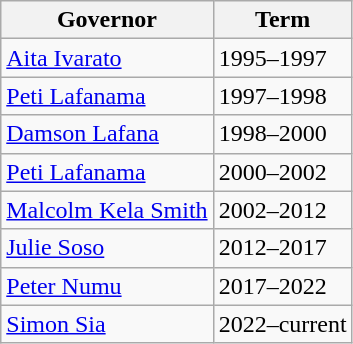<table class="wikitable">
<tr>
<th><strong>Governor</strong></th>
<th><strong>Term</strong></th>
</tr>
<tr>
<td><a href='#'>Aita Ivarato</a></td>
<td>1995–1997</td>
</tr>
<tr>
<td><a href='#'>Peti Lafanama</a></td>
<td>1997–1998</td>
</tr>
<tr>
<td><a href='#'>Damson Lafana</a></td>
<td>1998–2000</td>
</tr>
<tr>
<td><a href='#'>Peti Lafanama</a></td>
<td>2000–2002</td>
</tr>
<tr>
<td><a href='#'>Malcolm Kela Smith</a></td>
<td>2002–2012</td>
</tr>
<tr>
<td><a href='#'>Julie Soso</a></td>
<td>2012–2017</td>
</tr>
<tr>
<td><a href='#'>Peter Numu</a></td>
<td>2017–2022</td>
</tr>
<tr>
<td><a href='#'>Simon Sia</a></td>
<td>2022–current</td>
</tr>
</table>
